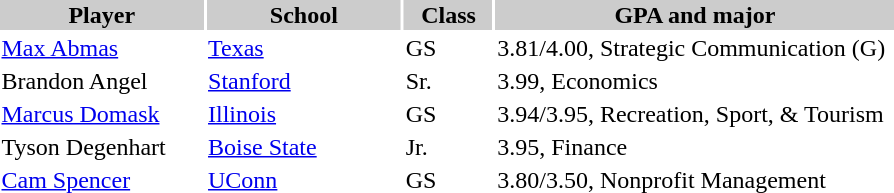<table style="width:600px" "border:'1' 'solid' 'gray' ">
<tr>
<th style="background:#ccc; width:23%;">Player</th>
<th style="background:#ccc; width:22%;">School</th>
<th style="background:#ccc; width:10%;">Class</th>
<th style="background:#ccc; width:45%;">GPA and major</th>
</tr>
<tr>
<td><a href='#'>Max Abmas</a></td>
<td><a href='#'>Texas</a></td>
<td>GS</td>
<td>3.81/4.00, Strategic Communication (G)</td>
</tr>
<tr>
<td>Brandon Angel</td>
<td><a href='#'>Stanford</a></td>
<td>Sr.</td>
<td>3.99, Economics</td>
</tr>
<tr>
<td><a href='#'>Marcus Domask</a></td>
<td><a href='#'>Illinois</a></td>
<td>GS</td>
<td>3.94/3.95, Recreation, Sport, & Tourism</td>
</tr>
<tr>
<td>Tyson Degenhart</td>
<td><a href='#'>Boise State</a></td>
<td>Jr.</td>
<td>3.95, Finance</td>
</tr>
<tr>
<td><a href='#'>Cam Spencer</a></td>
<td><a href='#'>UConn</a></td>
<td>GS</td>
<td>3.80/3.50, Nonprofit Management</td>
</tr>
</table>
